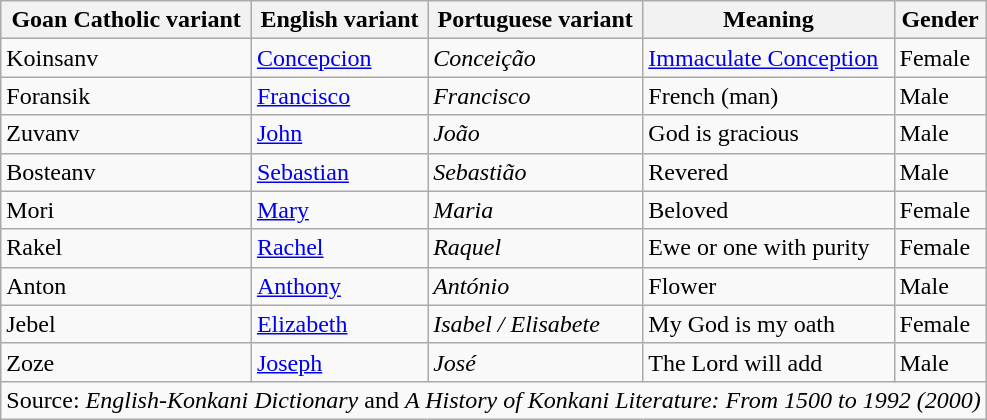<table class="wikitable">
<tr>
<th>Goan Catholic variant</th>
<th>English variant</th>
<th>Portuguese variant</th>
<th>Meaning</th>
<th>Gender</th>
</tr>
<tr>
<td>Koinsanv</td>
<td><a href='#'>Concepcion</a></td>
<td><em>Conceição</em></td>
<td><a href='#'>Immaculate Conception</a></td>
<td>Female</td>
</tr>
<tr>
<td>Foransik</td>
<td><a href='#'>Francisco</a></td>
<td><em>Francisco</em></td>
<td>French (man)</td>
<td>Male</td>
</tr>
<tr>
<td>Zuvanv</td>
<td><a href='#'>John</a></td>
<td><em>João</em></td>
<td>God is gracious</td>
<td>Male</td>
</tr>
<tr>
<td>Bosteanv</td>
<td><a href='#'>Sebastian</a></td>
<td><em>Sebastião</em></td>
<td>Revered</td>
<td>Male</td>
</tr>
<tr>
<td>Mori</td>
<td><a href='#'>Mary</a></td>
<td><em>Maria</em></td>
<td>Beloved</td>
<td>Female</td>
</tr>
<tr>
<td>Rakel</td>
<td><a href='#'>Rachel</a></td>
<td><em>Raquel</em></td>
<td>Ewe or one with purity</td>
<td>Female</td>
</tr>
<tr>
<td>Anton</td>
<td><a href='#'>Anthony</a></td>
<td><em>António</em></td>
<td>Flower</td>
<td>Male</td>
</tr>
<tr>
<td>Jebel</td>
<td><a href='#'>Elizabeth</a></td>
<td><em>Isabel / Elisabete</em></td>
<td>My God is my oath</td>
<td>Female</td>
</tr>
<tr>
<td>Zoze</td>
<td><a href='#'>Joseph</a></td>
<td><em>José</em></td>
<td>The Lord will add</td>
<td>Male</td>
</tr>
<tr>
<td colspan=5 align="center">Source: <em>English-Konkani Dictionary</em> and <em>A History of Konkani Literature: From 1500 to 1992 (2000)</em></td>
</tr>
</table>
